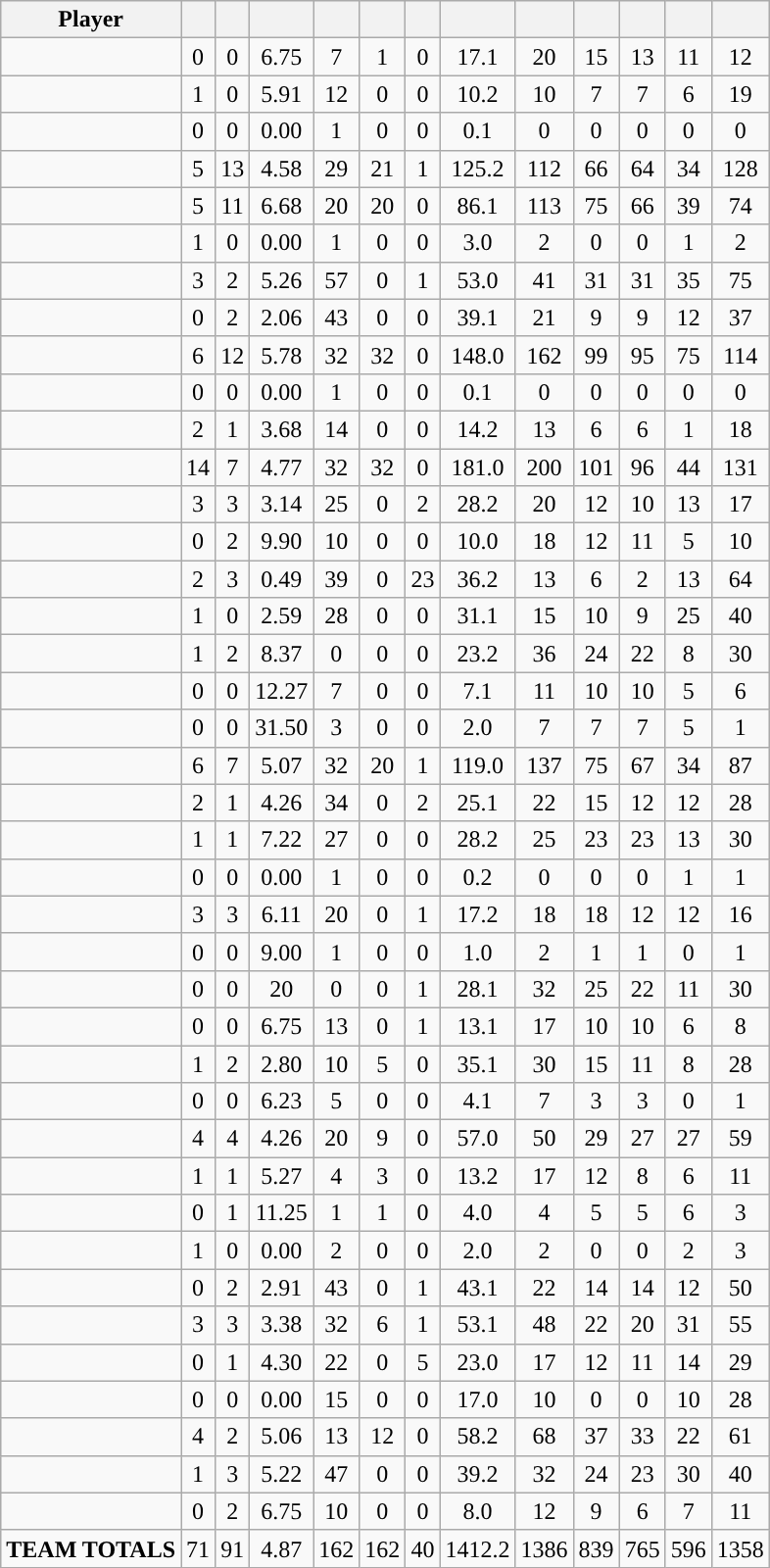<table class="wikitable sortable" style="text-align:center;">
<tr>
<th>Player</th>
<th></th>
<th></th>
<th></th>
<th></th>
<th></th>
<th></th>
<th></th>
<th></th>
<th></th>
<th></th>
<th></th>
<th></th>
</tr>
<tr>
<td align=left></td>
<td>0</td>
<td>0</td>
<td>6.75</td>
<td>7</td>
<td>1</td>
<td>0</td>
<td>17.1</td>
<td>20</td>
<td>15</td>
<td>13</td>
<td>11</td>
<td>12</td>
</tr>
<tr>
<td align=left></td>
<td>1</td>
<td>0</td>
<td>5.91</td>
<td>12</td>
<td>0</td>
<td>0</td>
<td>10.2</td>
<td>10</td>
<td>7</td>
<td>7</td>
<td>6</td>
<td>19</td>
</tr>
<tr>
<td align=left></td>
<td>0</td>
<td>0</td>
<td>0.00</td>
<td>1</td>
<td>0</td>
<td>0</td>
<td>0.1</td>
<td>0</td>
<td>0</td>
<td>0</td>
<td>0</td>
<td>0</td>
</tr>
<tr>
<td align=left></td>
<td>5</td>
<td>13</td>
<td>4.58</td>
<td>29</td>
<td>21</td>
<td>1</td>
<td>125.2</td>
<td>112</td>
<td>66</td>
<td>64</td>
<td>34</td>
<td>128</td>
</tr>
<tr>
<td align=left></td>
<td>5</td>
<td>11</td>
<td>6.68</td>
<td>20</td>
<td>20</td>
<td>0</td>
<td>86.1</td>
<td>113</td>
<td>75</td>
<td>66</td>
<td>39</td>
<td>74</td>
</tr>
<tr>
<td align=left></td>
<td>1</td>
<td>0</td>
<td>0.00</td>
<td>1</td>
<td>0</td>
<td>0</td>
<td>3.0</td>
<td>2</td>
<td>0</td>
<td>0</td>
<td>1</td>
<td>2</td>
</tr>
<tr>
<td align=left></td>
<td>3</td>
<td>2</td>
<td>5.26</td>
<td>57</td>
<td>0</td>
<td>1</td>
<td>53.0</td>
<td>41</td>
<td>31</td>
<td>31</td>
<td>35</td>
<td>75</td>
</tr>
<tr>
<td align=left></td>
<td>0</td>
<td>2</td>
<td>2.06</td>
<td>43</td>
<td>0</td>
<td>0</td>
<td>39.1</td>
<td>21</td>
<td>9</td>
<td>9</td>
<td>12</td>
<td>37</td>
</tr>
<tr>
<td align=left></td>
<td>6</td>
<td>12</td>
<td>5.78</td>
<td>32</td>
<td>32</td>
<td>0</td>
<td>148.0</td>
<td>162</td>
<td>99</td>
<td>95</td>
<td>75</td>
<td>114</td>
</tr>
<tr>
<td align=left></td>
<td>0</td>
<td>0</td>
<td>0.00</td>
<td>1</td>
<td>0</td>
<td>0</td>
<td>0.1</td>
<td>0</td>
<td>0</td>
<td>0</td>
<td>0</td>
<td>0</td>
</tr>
<tr>
<td align=left></td>
<td>2</td>
<td>1</td>
<td>3.68</td>
<td>14</td>
<td>0</td>
<td>0</td>
<td>14.2</td>
<td>13</td>
<td>6</td>
<td>6</td>
<td>1</td>
<td>18</td>
</tr>
<tr>
<td align=left></td>
<td>14</td>
<td>7</td>
<td>4.77</td>
<td>32</td>
<td>32</td>
<td>0</td>
<td>181.0</td>
<td>200</td>
<td>101</td>
<td>96</td>
<td>44</td>
<td>131</td>
</tr>
<tr>
<td align=left></td>
<td>3</td>
<td>3</td>
<td>3.14</td>
<td>25</td>
<td>0</td>
<td>2</td>
<td>28.2</td>
<td>20</td>
<td>12</td>
<td>10</td>
<td>13</td>
<td>17</td>
</tr>
<tr>
<td align=left></td>
<td>0</td>
<td>2</td>
<td>9.90</td>
<td>10</td>
<td>0</td>
<td>0</td>
<td>10.0</td>
<td>18</td>
<td>12</td>
<td>11</td>
<td>5</td>
<td>10</td>
</tr>
<tr>
<td align=left></td>
<td>2</td>
<td>3</td>
<td>0.49</td>
<td>39</td>
<td>0</td>
<td>23</td>
<td>36.2</td>
<td>13</td>
<td>6</td>
<td>2</td>
<td>13</td>
<td>64</td>
</tr>
<tr>
<td align=left></td>
<td>1</td>
<td>0</td>
<td>2.59</td>
<td>28</td>
<td>0</td>
<td>0</td>
<td>31.1</td>
<td>15</td>
<td>10</td>
<td>9</td>
<td>25</td>
<td>40</td>
</tr>
<tr>
<td align=left></td>
<td>1</td>
<td>2</td>
<td>8.37</td>
<td>0</td>
<td>0</td>
<td>0</td>
<td>23.2</td>
<td>36</td>
<td>24</td>
<td>22</td>
<td>8</td>
<td>30</td>
</tr>
<tr>
<td align=left></td>
<td>0</td>
<td>0</td>
<td>12.27</td>
<td>7</td>
<td>0</td>
<td>0</td>
<td>7.1</td>
<td>11</td>
<td>10</td>
<td>10</td>
<td>5</td>
<td>6</td>
</tr>
<tr>
<td align=left></td>
<td>0</td>
<td>0</td>
<td>31.50</td>
<td>3</td>
<td>0</td>
<td>0</td>
<td>2.0</td>
<td>7</td>
<td>7</td>
<td>7</td>
<td>5</td>
<td>1</td>
</tr>
<tr>
<td align=left></td>
<td>6</td>
<td>7</td>
<td>5.07</td>
<td>32</td>
<td>20</td>
<td>1</td>
<td>119.0</td>
<td>137</td>
<td>75</td>
<td>67</td>
<td>34</td>
<td>87</td>
</tr>
<tr>
<td align=left></td>
<td>2</td>
<td>1</td>
<td>4.26</td>
<td>34</td>
<td>0</td>
<td>2</td>
<td>25.1</td>
<td>22</td>
<td>15</td>
<td>12</td>
<td>12</td>
<td>28</td>
</tr>
<tr>
<td align=left></td>
<td>1</td>
<td>1</td>
<td>7.22</td>
<td>27</td>
<td>0</td>
<td>0</td>
<td>28.2</td>
<td>25</td>
<td>23</td>
<td>23</td>
<td>13</td>
<td>30</td>
</tr>
<tr>
<td align=left></td>
<td>0</td>
<td>0</td>
<td>0.00</td>
<td>1</td>
<td>0</td>
<td>0</td>
<td>0.2</td>
<td>0</td>
<td>0</td>
<td>0</td>
<td>1</td>
<td>1</td>
</tr>
<tr>
<td align=left></td>
<td>3</td>
<td>3</td>
<td>6.11</td>
<td>20</td>
<td>0</td>
<td>1</td>
<td>17.2</td>
<td>18</td>
<td>18</td>
<td>12</td>
<td>12</td>
<td>16</td>
</tr>
<tr>
<td align=left></td>
<td>0</td>
<td>0</td>
<td>9.00</td>
<td>1</td>
<td>0</td>
<td>0</td>
<td>1.0</td>
<td>2</td>
<td>1</td>
<td>1</td>
<td>0</td>
<td>1</td>
</tr>
<tr>
<td align=left></td>
<td>0</td>
<td>0</td>
<td>20</td>
<td>0</td>
<td>0</td>
<td>1</td>
<td>28.1</td>
<td>32</td>
<td>25</td>
<td>22</td>
<td>11</td>
<td>30</td>
</tr>
<tr>
<td align=left></td>
<td>0</td>
<td>0</td>
<td>6.75</td>
<td>13</td>
<td>0</td>
<td>1</td>
<td>13.1</td>
<td>17</td>
<td>10</td>
<td>10</td>
<td>6</td>
<td>8</td>
</tr>
<tr>
<td align=left></td>
<td>1</td>
<td>2</td>
<td>2.80</td>
<td>10</td>
<td>5</td>
<td>0</td>
<td>35.1</td>
<td>30</td>
<td>15</td>
<td>11</td>
<td>8</td>
<td>28</td>
</tr>
<tr>
<td align=left></td>
<td>0</td>
<td>0</td>
<td>6.23</td>
<td>5</td>
<td>0</td>
<td>0</td>
<td>4.1</td>
<td>7</td>
<td>3</td>
<td>3</td>
<td>0</td>
<td>1</td>
</tr>
<tr>
<td align=left></td>
<td>4</td>
<td>4</td>
<td>4.26</td>
<td>20</td>
<td>9</td>
<td>0</td>
<td>57.0</td>
<td>50</td>
<td>29</td>
<td>27</td>
<td>27</td>
<td>59</td>
</tr>
<tr>
<td align=left></td>
<td>1</td>
<td>1</td>
<td>5.27</td>
<td>4</td>
<td>3</td>
<td>0</td>
<td>13.2</td>
<td>17</td>
<td>12</td>
<td>8</td>
<td>6</td>
<td>11</td>
</tr>
<tr>
<td align=left></td>
<td>0</td>
<td>1</td>
<td>11.25</td>
<td>1</td>
<td>1</td>
<td>0</td>
<td>4.0</td>
<td>4</td>
<td>5</td>
<td>5</td>
<td>6</td>
<td>3</td>
</tr>
<tr>
<td align=left></td>
<td>1</td>
<td>0</td>
<td>0.00</td>
<td>2</td>
<td>0</td>
<td>0</td>
<td>2.0</td>
<td>2</td>
<td>0</td>
<td>0</td>
<td>2</td>
<td>3</td>
</tr>
<tr>
<td align=left></td>
<td>0</td>
<td>2</td>
<td>2.91</td>
<td>43</td>
<td>0</td>
<td>1</td>
<td>43.1</td>
<td>22</td>
<td>14</td>
<td>14</td>
<td>12</td>
<td>50</td>
</tr>
<tr>
<td align=left></td>
<td>3</td>
<td>3</td>
<td>3.38</td>
<td>32</td>
<td>6</td>
<td>1</td>
<td>53.1</td>
<td>48</td>
<td>22</td>
<td>20</td>
<td>31</td>
<td>55</td>
</tr>
<tr>
<td align=left></td>
<td>0</td>
<td>1</td>
<td>4.30</td>
<td>22</td>
<td>0</td>
<td>5</td>
<td>23.0</td>
<td>17</td>
<td>12</td>
<td>11</td>
<td>14</td>
<td>29</td>
</tr>
<tr>
<td align=left></td>
<td>0</td>
<td>0</td>
<td>0.00</td>
<td>15</td>
<td>0</td>
<td>0</td>
<td>17.0</td>
<td>10</td>
<td>0</td>
<td>0</td>
<td>10</td>
<td>28</td>
</tr>
<tr>
<td align=left></td>
<td>4</td>
<td>2</td>
<td>5.06</td>
<td>13</td>
<td>12</td>
<td>0</td>
<td>58.2</td>
<td>68</td>
<td>37</td>
<td>33</td>
<td>22</td>
<td>61</td>
</tr>
<tr>
<td align=left></td>
<td>1</td>
<td>3</td>
<td>5.22</td>
<td>47</td>
<td>0</td>
<td>0</td>
<td>39.2</td>
<td>32</td>
<td>24</td>
<td>23</td>
<td>30</td>
<td>40</td>
</tr>
<tr>
<td align=left></td>
<td>0</td>
<td>2</td>
<td>6.75</td>
<td>10</td>
<td>0</td>
<td>0</td>
<td>8.0</td>
<td>12</td>
<td>9</td>
<td>6</td>
<td>7</td>
<td>11</td>
</tr>
<tr class="sortbottom">
<td align="left"><strong>TEAM TOTALS</strong></td>
<td>71</td>
<td>91</td>
<td>4.87</td>
<td>162</td>
<td>162</td>
<td>40</td>
<td>1412.2</td>
<td>1386</td>
<td>839</td>
<td>765</td>
<td>596</td>
<td>1358</td>
</tr>
</table>
